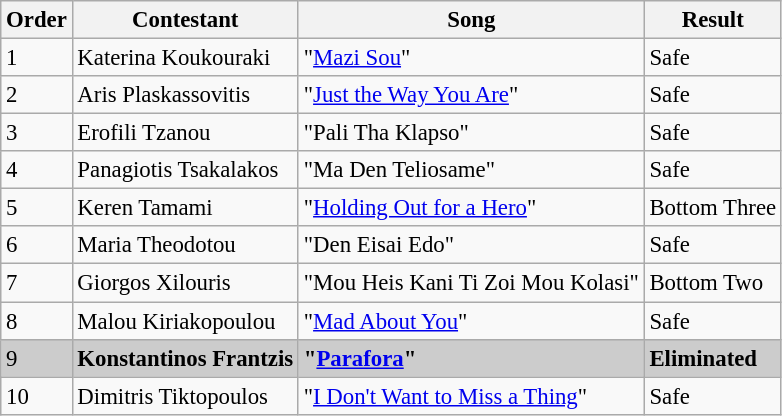<table class="wikitable" style="font-size: 95%;">
<tr>
<th>Order</th>
<th>Contestant</th>
<th>Song</th>
<th>Result</th>
</tr>
<tr>
<td>1</td>
<td>Katerina Koukouraki</td>
<td>"<a href='#'>Mazi Sou</a>"</td>
<td>Safe</td>
</tr>
<tr>
<td>2</td>
<td>Aris Plaskassovitis</td>
<td>"<a href='#'>Just the Way You Are</a>"</td>
<td>Safe</td>
</tr>
<tr>
<td>3</td>
<td>Erofili Tzanou</td>
<td>"Pali Tha Klapso"</td>
<td>Safe</td>
</tr>
<tr>
<td>4</td>
<td>Panagiotis Tsakalakos</td>
<td>"Ma Den Teliosame"</td>
<td>Safe</td>
</tr>
<tr>
<td>5</td>
<td>Keren Tamami</td>
<td>"<a href='#'>Holding Out for a Hero</a>"</td>
<td>Bottom Three</td>
</tr>
<tr>
<td>6</td>
<td>Maria Theodotou</td>
<td>"Den Eisai Edo"</td>
<td>Safe</td>
</tr>
<tr>
<td>7</td>
<td>Giorgos Xilouris</td>
<td>"Mou Heis Kani Ti Zoi Mou Kolasi"</td>
<td>Bottom Two</td>
</tr>
<tr>
<td>8</td>
<td>Malou Kiriakopoulou</td>
<td>"<a href='#'>Mad About You</a>"</td>
<td>Safe</td>
</tr>
<tr style="background:#ccc;">
<td>9</td>
<td><strong>Konstantinos Frantzis</strong></td>
<td><strong>"<a href='#'>Parafora</a>"</strong></td>
<td><strong>Eliminated</strong></td>
</tr>
<tr>
<td>10</td>
<td>Dimitris Tiktopoulos</td>
<td>"<a href='#'>I Don't Want to Miss a Thing</a>"</td>
<td>Safe</td>
</tr>
</table>
